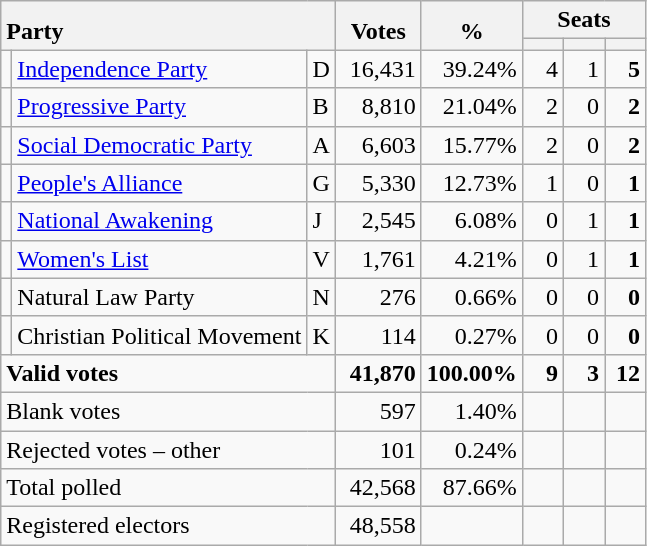<table class="wikitable" border="1" style="text-align:right;">
<tr>
<th style="text-align:left;" valign=bottom rowspan=2 colspan=3>Party</th>
<th align=center valign=bottom rowspan=2 width="50">Votes</th>
<th align=center valign=bottom rowspan=2 width="50">%</th>
<th colspan=3>Seats</th>
</tr>
<tr>
<th align=center valign=bottom width="20"><small></small></th>
<th align=center valign=bottom width="20"><small><a href='#'></a></small></th>
<th align=center valign=bottom width="20"><small></small></th>
</tr>
<tr>
<td></td>
<td align=left><a href='#'>Independence Party</a></td>
<td align=left>D</td>
<td>16,431</td>
<td>39.24%</td>
<td>4</td>
<td>1</td>
<td><strong>5</strong></td>
</tr>
<tr>
<td></td>
<td align=left><a href='#'>Progressive Party</a></td>
<td align=left>B</td>
<td>8,810</td>
<td>21.04%</td>
<td>2</td>
<td>0</td>
<td><strong>2</strong></td>
</tr>
<tr>
<td></td>
<td align=left><a href='#'>Social Democratic Party</a></td>
<td align=left>A</td>
<td>6,603</td>
<td>15.77%</td>
<td>2</td>
<td>0</td>
<td><strong>2</strong></td>
</tr>
<tr>
<td></td>
<td align=left><a href='#'>People's Alliance</a></td>
<td align=left>G</td>
<td>5,330</td>
<td>12.73%</td>
<td>1</td>
<td>0</td>
<td><strong>1</strong></td>
</tr>
<tr>
<td></td>
<td align=left><a href='#'>National Awakening</a></td>
<td align=left>J</td>
<td>2,545</td>
<td>6.08%</td>
<td>0</td>
<td>1</td>
<td><strong>1</strong></td>
</tr>
<tr>
<td></td>
<td align=left><a href='#'>Women's List</a></td>
<td align=left>V</td>
<td>1,761</td>
<td>4.21%</td>
<td>0</td>
<td>1</td>
<td><strong>1</strong></td>
</tr>
<tr>
<td></td>
<td align=left>Natural Law Party</td>
<td align=left>N</td>
<td>276</td>
<td>0.66%</td>
<td>0</td>
<td>0</td>
<td><strong>0</strong></td>
</tr>
<tr>
<td></td>
<td align=left>Christian Political Movement</td>
<td align=left>K</td>
<td>114</td>
<td>0.27%</td>
<td>0</td>
<td>0</td>
<td><strong>0</strong></td>
</tr>
<tr style="font-weight:bold">
<td align=left colspan=3>Valid votes</td>
<td>41,870</td>
<td>100.00%</td>
<td>9</td>
<td>3</td>
<td>12</td>
</tr>
<tr>
<td align=left colspan=3>Blank votes</td>
<td>597</td>
<td>1.40%</td>
<td></td>
<td></td>
<td></td>
</tr>
<tr>
<td align=left colspan=3>Rejected votes – other</td>
<td>101</td>
<td>0.24%</td>
<td></td>
<td></td>
<td></td>
</tr>
<tr>
<td align=left colspan=3>Total polled</td>
<td>42,568</td>
<td>87.66%</td>
<td></td>
<td></td>
<td></td>
</tr>
<tr>
<td align=left colspan=3>Registered electors</td>
<td>48,558</td>
<td></td>
<td></td>
<td></td>
<td></td>
</tr>
</table>
